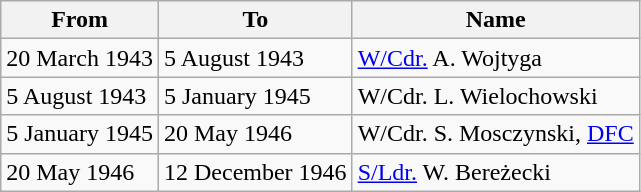<table class="wikitable">
<tr>
<th>From</th>
<th>To</th>
<th>Name</th>
</tr>
<tr>
<td>20 March 1943</td>
<td>5 August 1943</td>
<td><a href='#'>W/Cdr.</a> A. Wojtyga</td>
</tr>
<tr>
<td>5 August 1943</td>
<td>5 January 1945</td>
<td>W/Cdr. L. Wielochowski</td>
</tr>
<tr>
<td>5 January 1945</td>
<td>20 May 1946</td>
<td>W/Cdr. S. Mosczynski, <a href='#'>DFC</a></td>
</tr>
<tr>
<td>20 May 1946</td>
<td>12 December 1946</td>
<td><a href='#'>S/Ldr.</a> W. Bereżecki</td>
</tr>
</table>
